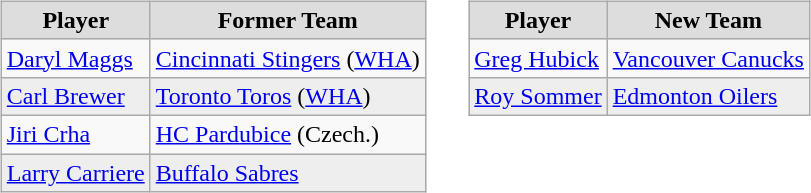<table cellspacing="10">
<tr>
<td valign="top"><br><table class="wikitable">
<tr style="text-align:center; background:#ddd;">
<td><strong>Player</strong></td>
<td><strong>Former Team</strong></td>
</tr>
<tr>
<td><a href='#'>Daryl Maggs</a></td>
<td><a href='#'>Cincinnati Stingers</a> (<a href='#'>WHA</a>)</td>
</tr>
<tr style="background:#eee;">
<td><a href='#'>Carl Brewer</a></td>
<td><a href='#'>Toronto Toros</a> (<a href='#'>WHA</a>)</td>
</tr>
<tr>
<td><a href='#'>Jiri Crha</a></td>
<td><a href='#'>HC Pardubice</a> (Czech.)</td>
</tr>
<tr style="background:#eee;">
<td><a href='#'>Larry Carriere</a></td>
<td><a href='#'>Buffalo Sabres</a></td>
</tr>
</table>
</td>
<td valign="top"><br><table class="wikitable">
<tr style="text-align:center; background:#ddd;">
<td><strong>Player</strong></td>
<td><strong>New Team</strong></td>
</tr>
<tr>
<td><a href='#'>Greg Hubick</a></td>
<td><a href='#'>Vancouver Canucks</a></td>
</tr>
<tr style="background:#eee;">
<td><a href='#'>Roy Sommer</a></td>
<td><a href='#'>Edmonton Oilers</a></td>
</tr>
</table>
</td>
</tr>
</table>
